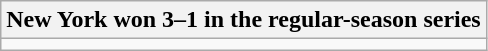<table class="wikitable collapsible collapsed">
<tr>
<th>New York won 3–1 in the regular-season series</th>
</tr>
<tr>
<td></td>
</tr>
</table>
